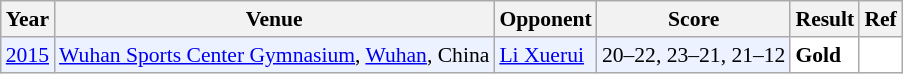<table class="sortable wikitable" style="font-size: 90%">
<tr>
<th>Year</th>
<th>Venue</th>
<th>Opponent</th>
<th>Score</th>
<th>Result</th>
<th>Ref</th>
</tr>
<tr style="background:#ECF2FF">
<td align="center"><a href='#'>2015</a></td>
<td align="left"><a href='#'>Wuhan Sports Center Gymnasium</a>, <a href='#'>Wuhan</a>, China</td>
<td align="left"> <a href='#'>Li Xuerui</a></td>
<td align="left">20–22, 23–21, 21–12</td>
<td style="text-align:left; background:white"> <strong>Gold</strong></td>
<td style="text-align:center; background:white"></td>
</tr>
</table>
